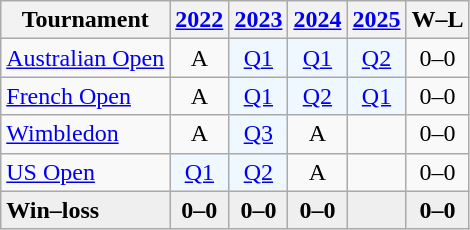<table class="wikitable" style=text-align:center>
<tr>
<th>Tournament</th>
<th><a href='#'>2022</a></th>
<th><a href='#'>2023</a></th>
<th><a href='#'>2024</a></th>
<th><a href='#'>2025</a></th>
<th>W–L</th>
</tr>
<tr>
<td align=left><a href='#'>Australian Open</a></td>
<td>A</td>
<td bgcolor=#f0f8ff><a href='#'>Q1</a></td>
<td bgcolor=#f0f8ff><a href='#'>Q1</a></td>
<td bgcolor=#f0f8ff><a href='#'>Q2</a></td>
<td>0–0</td>
</tr>
<tr>
<td align=left><a href='#'>French Open</a></td>
<td>A</td>
<td bgcolor=f0f8ff><a href='#'>Q1</a></td>
<td bgcolor=f0f8ff><a href='#'>Q2</a></td>
<td bgcolor=f0f8ff><a href='#'>Q1</a></td>
<td>0–0</td>
</tr>
<tr>
<td align=left><a href='#'>Wimbledon</a></td>
<td>A</td>
<td bgcolor=f0f8ff><a href='#'>Q3</a></td>
<td>A</td>
<td></td>
<td>0–0</td>
</tr>
<tr>
<td align=left><a href='#'>US Open</a></td>
<td bgcolor=f0f8ff><a href='#'>Q1</a></td>
<td bgcolor=f0f8ff><a href='#'>Q2</a></td>
<td>A</td>
<td></td>
<td>0–0</td>
</tr>
<tr style=background:#efefef;font-weight:bold>
<td align=left>Win–loss</td>
<td>0–0</td>
<td>0–0</td>
<td>0–0</td>
<td></td>
<td>0–0</td>
</tr>
</table>
